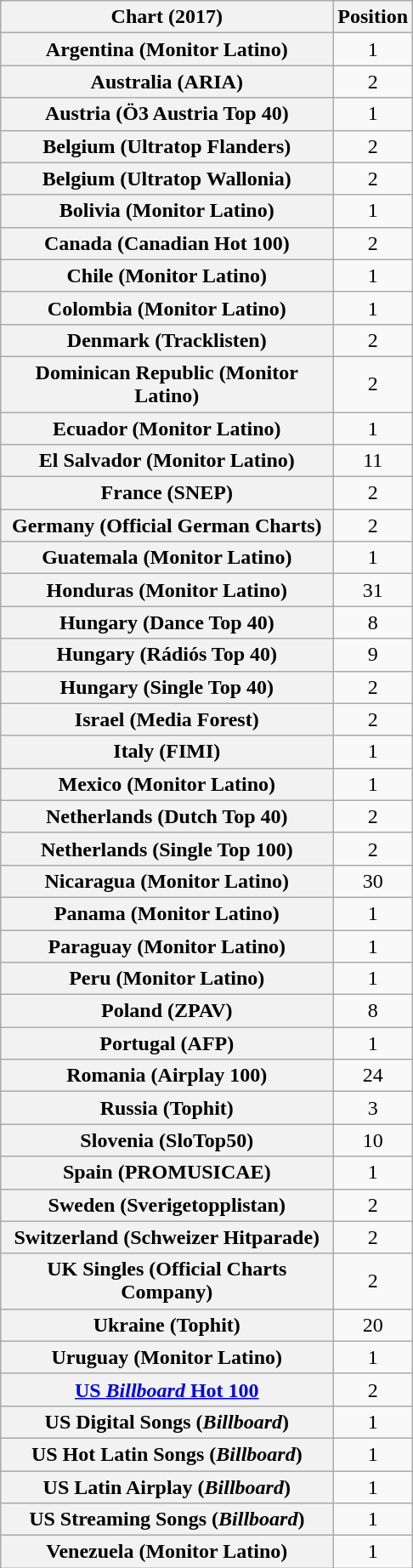<table class="wikitable sortable plainrowheaders" style="text-align:center">
<tr>
<th style="width: 190pt;">Chart (2017)</th>
<th>Position</th>
</tr>
<tr>
<th scope="row">Argentina (Monitor Latino)</th>
<td>1</td>
</tr>
<tr>
<th scope="row">Australia (ARIA)</th>
<td>2</td>
</tr>
<tr>
<th scope="row">Austria (Ö3 Austria Top 40)</th>
<td>1</td>
</tr>
<tr>
<th scope="row">Belgium (Ultratop Flanders)</th>
<td>2</td>
</tr>
<tr>
<th scope="row">Belgium (Ultratop Wallonia)</th>
<td>2</td>
</tr>
<tr>
<th scope="row">Bolivia (Monitor Latino)</th>
<td>1</td>
</tr>
<tr>
<th scope="row">Canada (Canadian Hot 100)</th>
<td>2</td>
</tr>
<tr>
<th scope="row">Chile (Monitor Latino)</th>
<td>1</td>
</tr>
<tr>
<th scope="row">Colombia (Monitor Latino)</th>
<td>1</td>
</tr>
<tr>
<th scope="row">Denmark (Tracklisten)</th>
<td>2</td>
</tr>
<tr>
<th scope="row">Dominican Republic (Monitor Latino)</th>
<td>2</td>
</tr>
<tr>
<th scope="row">Ecuador (Monitor Latino)</th>
<td>1</td>
</tr>
<tr>
<th scope="row">El Salvador (Monitor Latino)</th>
<td>11</td>
</tr>
<tr>
<th scope="row">France (SNEP)</th>
<td>2</td>
</tr>
<tr>
<th scope="row">Germany (Official German Charts)</th>
<td>2</td>
</tr>
<tr>
<th scope="row">Guatemala (Monitor Latino)</th>
<td>1</td>
</tr>
<tr>
<th scope="row">Honduras (Monitor Latino)</th>
<td>31</td>
</tr>
<tr>
<th scope="row">Hungary (Dance Top 40)</th>
<td>8</td>
</tr>
<tr>
<th scope="row">Hungary (Rádiós Top 40)</th>
<td>9</td>
</tr>
<tr>
<th scope="row">Hungary (Single Top 40)</th>
<td>2</td>
</tr>
<tr>
<th scope="row">Israel (Media Forest)</th>
<td>2</td>
</tr>
<tr>
<th scope="row">Italy (FIMI)</th>
<td>1</td>
</tr>
<tr>
<th scope="row">Mexico (Monitor Latino)</th>
<td>1</td>
</tr>
<tr>
<th scope="row">Netherlands (Dutch Top 40)</th>
<td>2</td>
</tr>
<tr>
<th scope="row">Netherlands (Single Top 100)</th>
<td>2</td>
</tr>
<tr>
<th scope="row">Nicaragua (Monitor Latino)</th>
<td>30</td>
</tr>
<tr>
<th scope="row">Panama (Monitor Latino)</th>
<td>1</td>
</tr>
<tr>
<th scope="row">Paraguay (Monitor Latino)</th>
<td>1</td>
</tr>
<tr>
<th scope="row">Peru (Monitor Latino)</th>
<td>1</td>
</tr>
<tr>
<th scope="row">Poland (ZPAV)</th>
<td>8</td>
</tr>
<tr>
<th scope="row">Portugal (AFP)</th>
<td>1</td>
</tr>
<tr>
<th scope="row">Romania (Airplay 100)</th>
<td>24</td>
</tr>
<tr>
<th scope="row">Russia (Tophit)</th>
<td>3</td>
</tr>
<tr>
<th scope="row">Slovenia (SloTop50)</th>
<td>10</td>
</tr>
<tr>
<th scope="row">Spain (PROMUSICAE)</th>
<td>1</td>
</tr>
<tr>
<th scope="row">Sweden (Sverigetopplistan)</th>
<td>2</td>
</tr>
<tr>
<th scope="row">Switzerland (Schweizer Hitparade)</th>
<td>2</td>
</tr>
<tr>
<th scope="row">UK Singles (Official Charts Company)</th>
<td>2</td>
</tr>
<tr>
<th scope="row">Ukraine (Tophit)</th>
<td>20</td>
</tr>
<tr>
<th scope="row">Uruguay (Monitor Latino)</th>
<td>1</td>
</tr>
<tr>
<th scope="row"><a href='#'>US <em>Billboard</em> Hot 100</a></th>
<td>2</td>
</tr>
<tr>
<th scope="row">US Digital Songs (<em>Billboard</em>)</th>
<td>1</td>
</tr>
<tr>
<th scope="row">US Hot Latin Songs (<em>Billboard</em>)</th>
<td>1</td>
</tr>
<tr>
<th scope="row">US Latin Airplay (<em>Billboard</em>)</th>
<td>1</td>
</tr>
<tr>
<th scope="row">US Streaming Songs (<em>Billboard</em>)</th>
<td>1</td>
</tr>
<tr>
<th scope="row">Venezuela (Monitor Latino)</th>
<td>1</td>
</tr>
</table>
